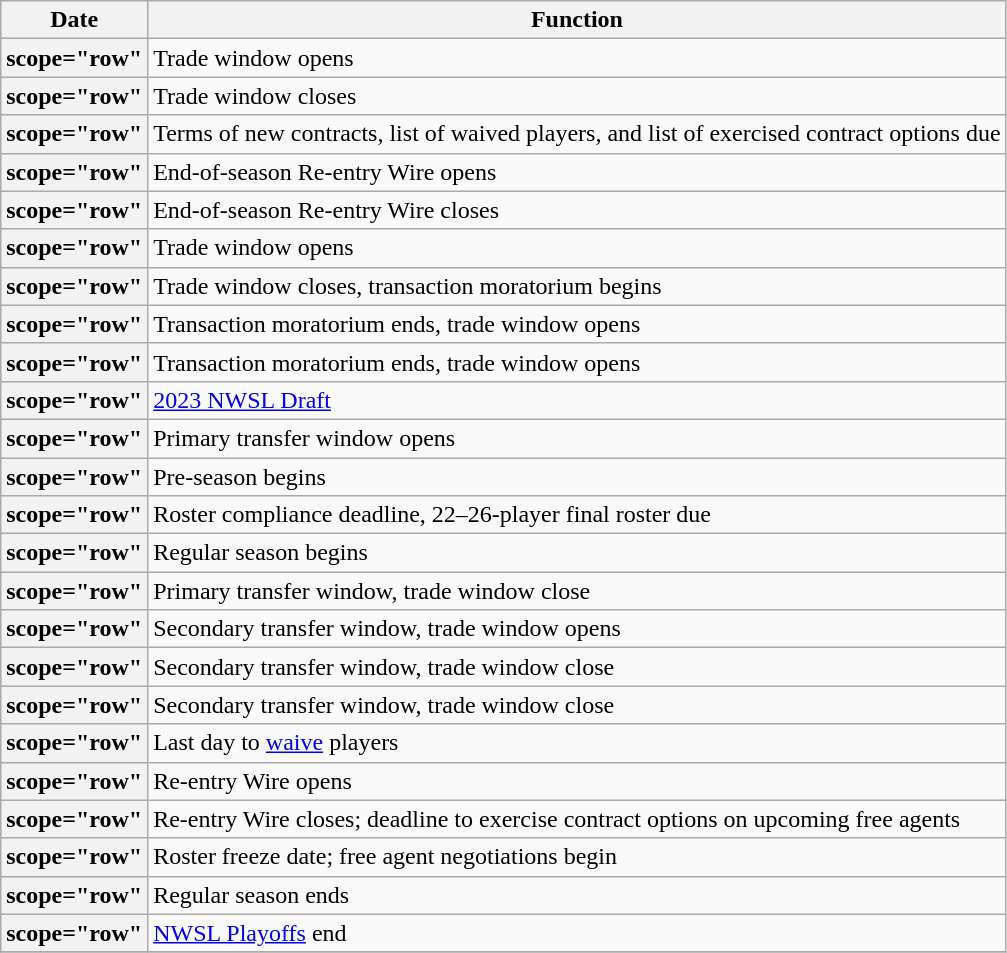<table class="wikitable">
<tr>
<th scope="col">Date</th>
<th scope="col">Function</th>
</tr>
<tr>
<th>scope="row" </th>
<td>Trade window opens</td>
</tr>
<tr>
<th>scope="row" </th>
<td>Trade window closes</td>
</tr>
<tr>
<th>scope="row" </th>
<td>Terms of new contracts, list of waived players, and list of exercised contract options due</td>
</tr>
<tr>
<th>scope="row" </th>
<td>End-of-season Re-entry Wire opens</td>
</tr>
<tr>
<th>scope="row" </th>
<td>End-of-season Re-entry Wire closes</td>
</tr>
<tr>
<th>scope="row" </th>
<td>Trade window opens</td>
</tr>
<tr>
<th>scope="row" </th>
<td>Trade window closes, transaction moratorium begins</td>
</tr>
<tr>
<th>scope="row" </th>
<td>Transaction moratorium ends, trade window opens</td>
</tr>
<tr>
<th>scope="row" </th>
<td>Transaction moratorium ends, trade window opens</td>
</tr>
<tr>
<th>scope="row" </th>
<td><a href='#'>2023 NWSL Draft</a></td>
</tr>
<tr>
<th>scope="row" </th>
<td>Primary transfer window opens</td>
</tr>
<tr>
<th>scope="row" </th>
<td>Pre-season begins</td>
</tr>
<tr>
<th>scope="row" </th>
<td>Roster compliance deadline, 22–26-player final roster due</td>
</tr>
<tr>
<th>scope="row" </th>
<td>Regular season begins</td>
</tr>
<tr>
<th>scope="row" </th>
<td>Primary transfer window, trade window close</td>
</tr>
<tr>
<th>scope="row" </th>
<td>Secondary transfer window, trade window opens</td>
</tr>
<tr>
<th>scope="row" </th>
<td>Secondary transfer window, trade window close</td>
</tr>
<tr>
<th>scope="row" </th>
<td>Secondary transfer window, trade window close</td>
</tr>
<tr>
<th>scope="row" </th>
<td>Last day to <a href='#'>waive</a> players</td>
</tr>
<tr>
<th>scope="row" </th>
<td>Re-entry Wire opens</td>
</tr>
<tr>
<th>scope="row" </th>
<td>Re-entry Wire closes; deadline to exercise contract options on upcoming free agents</td>
</tr>
<tr>
<th>scope="row" </th>
<td>Roster freeze date; free agent negotiations begin</td>
</tr>
<tr>
<th>scope="row" </th>
<td>Regular season ends</td>
</tr>
<tr>
<th>scope="row" </th>
<td><a href='#'>NWSL Playoffs</a> end</td>
</tr>
<tr>
</tr>
</table>
